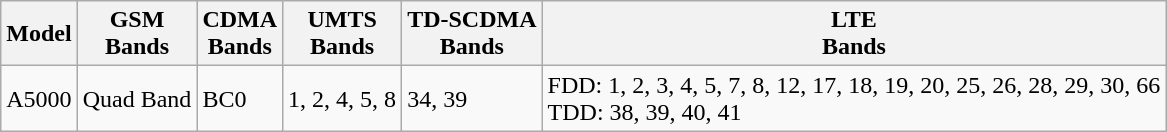<table class="wikitable">
<tr>
<th>Model</th>
<th>GSM<br>Bands</th>
<th>CDMA<br>Bands</th>
<th>UMTS<br>Bands</th>
<th>TD-SCDMA<br>Bands</th>
<th>LTE<br>Bands</th>
</tr>
<tr>
<td>A5000</td>
<td>Quad Band</td>
<td>BC0</td>
<td>1, 2, 4, 5, 8</td>
<td>34, 39</td>
<td>FDD: 1, 2, 3, 4, 5, 7, 8, 12, 17, 18, 19, 20, 25, 26, 28, 29, 30, 66<br>TDD: 38, 39, 40, 41</td>
</tr>
</table>
